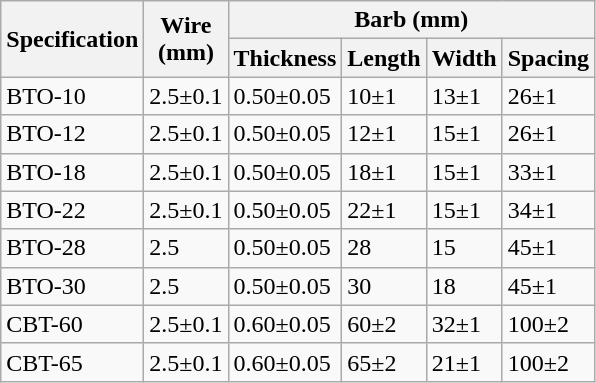<table class="wikitable" border="1">
<tr>
<th rowspan=2>Specification</th>
<th rowspan=2>Wire  <br>(mm)</th>
<th colspan=4>Barb (mm)</th>
</tr>
<tr>
<th>Thickness</th>
<th>Length</th>
<th>Width</th>
<th>Spacing</th>
</tr>
<tr>
<td>BTO-10</td>
<td>2.5±0.1</td>
<td>0.50±0.05</td>
<td>10±1</td>
<td>13±1</td>
<td>26±1</td>
</tr>
<tr>
<td>BTO-12</td>
<td>2.5±0.1</td>
<td>0.50±0.05</td>
<td>12±1</td>
<td>15±1</td>
<td>26±1</td>
</tr>
<tr>
<td>BTO-18</td>
<td>2.5±0.1</td>
<td>0.50±0.05</td>
<td>18±1</td>
<td>15±1</td>
<td>33±1</td>
</tr>
<tr>
<td>BTO-22</td>
<td>2.5±0.1</td>
<td>0.50±0.05</td>
<td>22±1</td>
<td>15±1</td>
<td>34±1</td>
</tr>
<tr>
<td>BTO-28</td>
<td>2.5</td>
<td>0.50±0.05</td>
<td>28</td>
<td>15</td>
<td>45±1</td>
</tr>
<tr>
<td>BTO-30</td>
<td>2.5</td>
<td>0.50±0.05</td>
<td>30</td>
<td>18</td>
<td>45±1</td>
</tr>
<tr>
<td>CBT-60</td>
<td>2.5±0.1</td>
<td>0.60±0.05</td>
<td>60±2</td>
<td>32±1</td>
<td>100±2</td>
</tr>
<tr>
<td>CBT-65</td>
<td>2.5±0.1</td>
<td>0.60±0.05</td>
<td>65±2</td>
<td>21±1</td>
<td>100±2</td>
</tr>
</table>
